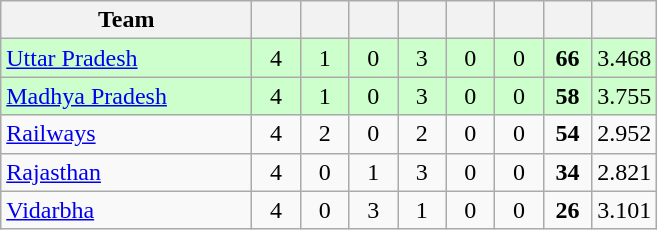<table class="wikitable" style="text-align:center">
<tr>
<th style="width:160px">Team</th>
<th style="width:25px"></th>
<th style="width:25px"></th>
<th style="width:25px"></th>
<th style="width:25px"></th>
<th style="width:25px"></th>
<th style="width:25px"></th>
<th style="width:25px"></th>
<th style="width:25px;"></th>
</tr>
<tr style="background:#cfc;">
<td style="text-align:left"><a href='#'>Uttar Pradesh</a></td>
<td>4</td>
<td>1</td>
<td>0</td>
<td>3</td>
<td>0</td>
<td>0</td>
<td><strong>66</strong></td>
<td>3.468</td>
</tr>
<tr style="background:#cfc;">
<td style="text-align:left"><a href='#'>Madhya Pradesh</a></td>
<td>4</td>
<td>1</td>
<td>0</td>
<td>3</td>
<td>0</td>
<td>0</td>
<td><strong>58</strong></td>
<td>3.755</td>
</tr>
<tr>
<td style="text-align:left"><a href='#'>Railways</a></td>
<td>4</td>
<td>2</td>
<td>0</td>
<td>2</td>
<td>0</td>
<td>0</td>
<td><strong>54</strong></td>
<td>2.952</td>
</tr>
<tr>
<td style="text-align:left"><a href='#'>Rajasthan</a></td>
<td>4</td>
<td>0</td>
<td>1</td>
<td>3</td>
<td>0</td>
<td>0</td>
<td><strong>34</strong></td>
<td>2.821</td>
</tr>
<tr>
<td style="text-align:left"><a href='#'>Vidarbha</a></td>
<td>4</td>
<td>0</td>
<td>3</td>
<td>1</td>
<td>0</td>
<td>0</td>
<td><strong>26</strong></td>
<td>3.101</td>
</tr>
</table>
